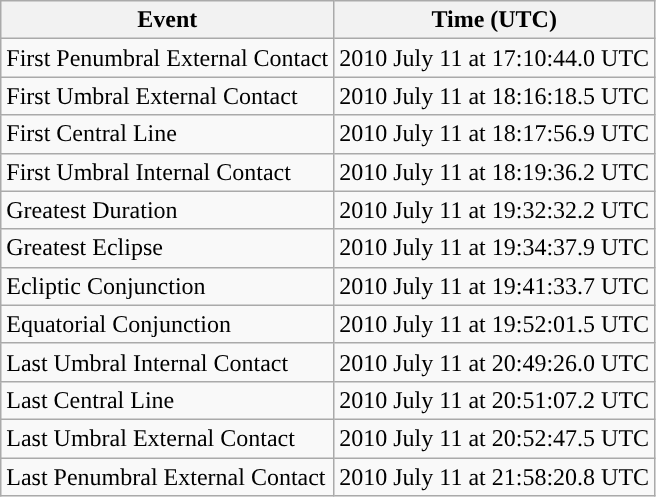<table class="wikitable">
<tr>
<th>Event</th>
<th>Time (UTC)</th>
</tr>
<tr>
<td>First Penumbral External Contact</td>
<td>2010 July 11 at 17:10:44.0 UTC</td>
</tr>
<tr>
<td>First Umbral External Contact</td>
<td>2010 July 11 at 18:16:18.5 UTC</td>
</tr>
<tr>
<td>First Central Line</td>
<td>2010 July 11 at 18:17:56.9 UTC</td>
</tr>
<tr>
<td>First Umbral Internal Contact</td>
<td>2010 July 11 at 18:19:36.2 UTC</td>
</tr>
<tr>
<td>Greatest Duration</td>
<td>2010 July 11 at 19:32:32.2 UTC</td>
</tr>
<tr>
<td>Greatest Eclipse</td>
<td>2010 July 11 at 19:34:37.9 UTC</td>
</tr>
<tr>
<td>Ecliptic Conjunction</td>
<td>2010 July 11 at 19:41:33.7 UTC</td>
</tr>
<tr>
<td>Equatorial Conjunction</td>
<td>2010 July 11 at 19:52:01.5 UTC</td>
</tr>
<tr>
<td>Last Umbral Internal Contact</td>
<td>2010 July 11 at 20:49:26.0 UTC</td>
</tr>
<tr>
<td>Last Central Line</td>
<td>2010 July 11 at 20:51:07.2 UTC</td>
</tr>
<tr>
<td>Last Umbral External Contact</td>
<td>2010 July 11 at 20:52:47.5 UTC</td>
</tr>
<tr>
<td>Last Penumbral External Contact</td>
<td>2010 July 11 at 21:58:20.8 UTC</td>
</tr>
</table>
